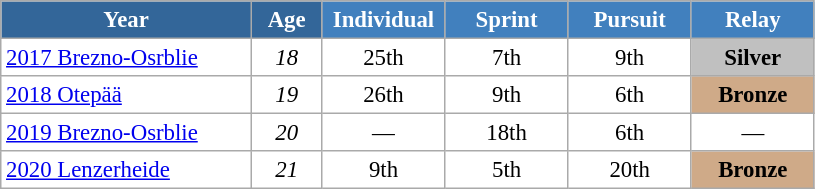<table class="wikitable" style="font-size:95%; text-align:center; border:grey solid 1px; border-collapse:collapse; background:#ffffff;">
<tr>
<th style="background-color:#369; color:white;    width:160px;">Year</th>
<th style="background-color:#369; color:white;    width:40px;">Age</th>
<th style="background-color:#4180be; color:white; width:75px;">Individual</th>
<th style="background-color:#4180be; color:white; width:75px;">Sprint</th>
<th style="background-color:#4180be; color:white; width:75px;">Pursuit</th>
<th style="background-color:#4180be; color:white; width:75px;">Relay</th>
</tr>
<tr>
<td align=left> <a href='#'>2017 Brezno-Osrblie</a></td>
<td><em>18</em></td>
<td>25th</td>
<td>7th</td>
<td>9th</td>
<td style="background:silver"><strong>Silver</strong></td>
</tr>
<tr>
<td align=left> <a href='#'>2018 Otepää</a></td>
<td><em>19</em></td>
<td>26th</td>
<td>9th</td>
<td>6th</td>
<td style="background:#cfaa88;"><strong>Bronze</strong></td>
</tr>
<tr>
<td align=left> <a href='#'>2019 Brezno-Osrblie</a></td>
<td><em>20</em></td>
<td>—</td>
<td>18th</td>
<td>6th</td>
<td>—</td>
</tr>
<tr>
<td align=left> <a href='#'>2020 Lenzerheide</a></td>
<td><em>21</em></td>
<td>9th</td>
<td>5th</td>
<td>20th</td>
<td style="background:#cfaa88;"><strong>Bronze</strong></td>
</tr>
</table>
